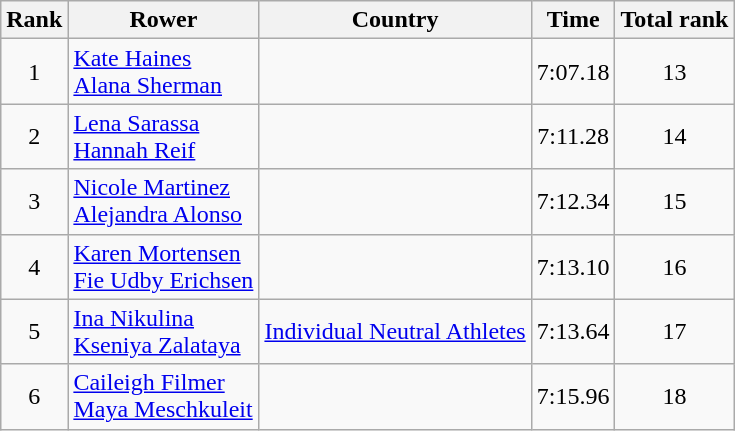<table class="wikitable" style="text-align:center">
<tr>
<th>Rank</th>
<th>Rower</th>
<th>Country</th>
<th>Time</th>
<th>Total rank</th>
</tr>
<tr>
<td>1</td>
<td align="left"><a href='#'>Kate Haines</a><br><a href='#'>Alana Sherman</a></td>
<td align="left"></td>
<td>7:07.18</td>
<td>13</td>
</tr>
<tr>
<td>2</td>
<td align="left"><a href='#'>Lena Sarassa</a><br><a href='#'>Hannah Reif</a></td>
<td align="left"></td>
<td>7:11.28</td>
<td>14</td>
</tr>
<tr>
<td>3</td>
<td align="left"><a href='#'>Nicole Martinez</a><br><a href='#'>Alejandra Alonso</a></td>
<td align="left"></td>
<td>7:12.34</td>
<td>15</td>
</tr>
<tr>
<td>4</td>
<td align="left"><a href='#'>Karen Mortensen</a><br><a href='#'>Fie Udby Erichsen</a></td>
<td align="left"></td>
<td>7:13.10</td>
<td>16</td>
</tr>
<tr>
<td>5</td>
<td align="left"><a href='#'>Ina Nikulina</a><br><a href='#'>Kseniya Zalataya</a></td>
<td align="left"><a href='#'>Individual Neutral Athletes</a></td>
<td>7:13.64</td>
<td>17</td>
</tr>
<tr>
<td>6</td>
<td align="left"><a href='#'>Caileigh Filmer</a><br><a href='#'>Maya Meschkuleit</a></td>
<td align="left"></td>
<td>7:15.96</td>
<td>18</td>
</tr>
</table>
